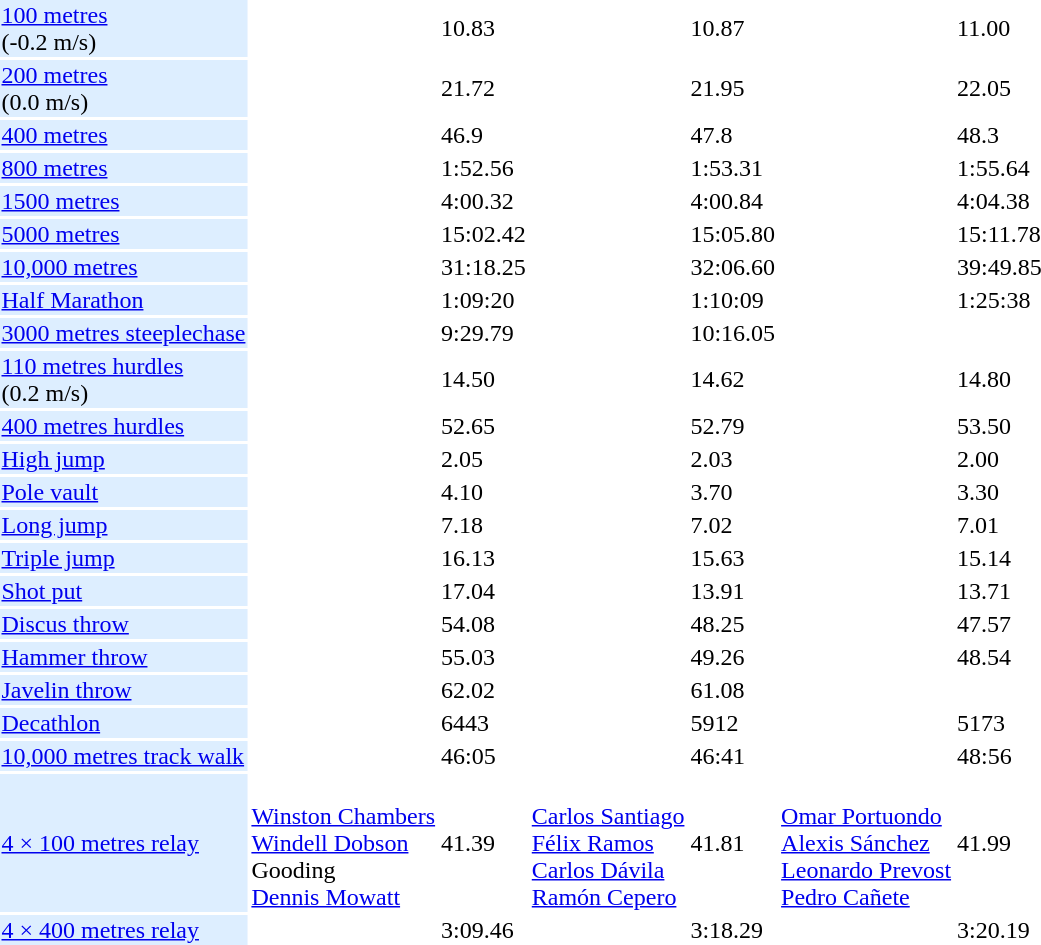<table>
<tr>
<td bgcolor = DDEEFF><a href='#'>100 metres</a> <br> (-0.2 m/s)</td>
<td></td>
<td>10.83</td>
<td></td>
<td>10.87</td>
<td></td>
<td>11.00</td>
</tr>
<tr>
<td bgcolor = DDEEFF><a href='#'>200 metres</a> <br> (0.0 m/s)</td>
<td></td>
<td>21.72</td>
<td></td>
<td>21.95</td>
<td></td>
<td>22.05</td>
</tr>
<tr>
<td bgcolor = DDEEFF><a href='#'>400 metres</a></td>
<td></td>
<td>46.9</td>
<td></td>
<td>47.8</td>
<td></td>
<td>48.3</td>
</tr>
<tr>
<td bgcolor = DDEEFF><a href='#'>800 metres</a></td>
<td></td>
<td>1:52.56</td>
<td></td>
<td>1:53.31</td>
<td></td>
<td>1:55.64</td>
</tr>
<tr>
<td bgcolor = DDEEFF><a href='#'>1500 metres</a></td>
<td></td>
<td>4:00.32</td>
<td></td>
<td>4:00.84</td>
<td></td>
<td>4:04.38</td>
</tr>
<tr>
<td bgcolor = DDEEFF><a href='#'>5000 metres</a></td>
<td></td>
<td>15:02.42</td>
<td></td>
<td>15:05.80</td>
<td></td>
<td>15:11.78</td>
</tr>
<tr>
<td bgcolor = DDEEFF><a href='#'>10,000 metres</a></td>
<td></td>
<td>31:18.25</td>
<td></td>
<td>32:06.60</td>
<td></td>
<td>39:49.85</td>
</tr>
<tr>
<td bgcolor = DDEEFF><a href='#'>Half Marathon</a></td>
<td></td>
<td>1:09:20</td>
<td></td>
<td>1:10:09</td>
<td></td>
<td>1:25:38</td>
</tr>
<tr>
<td bgcolor = DDEEFF><a href='#'>3000 metres steeplechase</a></td>
<td></td>
<td>9:29.79</td>
<td></td>
<td>10:16.05</td>
<td></td>
<td></td>
</tr>
<tr>
<td bgcolor = DDEEFF><a href='#'>110 metres hurdles</a> <br> (0.2 m/s)</td>
<td></td>
<td>14.50</td>
<td></td>
<td>14.62</td>
<td></td>
<td>14.80</td>
</tr>
<tr>
<td bgcolor = DDEEFF><a href='#'>400 metres hurdles</a></td>
<td></td>
<td>52.65</td>
<td></td>
<td>52.79</td>
<td></td>
<td>53.50</td>
</tr>
<tr>
<td bgcolor = DDEEFF><a href='#'>High jump</a></td>
<td></td>
<td>2.05</td>
<td></td>
<td>2.03</td>
<td></td>
<td>2.00</td>
</tr>
<tr>
<td bgcolor = DDEEFF><a href='#'>Pole vault</a></td>
<td></td>
<td>4.10</td>
<td></td>
<td>3.70</td>
<td></td>
<td>3.30</td>
</tr>
<tr>
<td bgcolor = DDEEFF><a href='#'>Long jump</a></td>
<td></td>
<td>7.18</td>
<td></td>
<td>7.02</td>
<td></td>
<td>7.01</td>
</tr>
<tr>
<td bgcolor = DDEEFF><a href='#'>Triple jump</a></td>
<td></td>
<td>16.13</td>
<td></td>
<td>15.63</td>
<td></td>
<td>15.14</td>
</tr>
<tr>
<td bgcolor = DDEEFF><a href='#'>Shot put</a></td>
<td></td>
<td>17.04</td>
<td></td>
<td>13.91</td>
<td></td>
<td>13.71</td>
</tr>
<tr>
<td bgcolor = DDEEFF><a href='#'>Discus throw</a></td>
<td></td>
<td>54.08</td>
<td></td>
<td>48.25</td>
<td></td>
<td>47.57</td>
</tr>
<tr>
<td bgcolor = DDEEFF><a href='#'>Hammer throw</a></td>
<td></td>
<td>55.03</td>
<td></td>
<td>49.26</td>
<td></td>
<td>48.54</td>
</tr>
<tr>
<td bgcolor = DDEEFF><a href='#'>Javelin throw</a></td>
<td></td>
<td>62.02</td>
<td></td>
<td>61.08</td>
<td></td>
<td></td>
</tr>
<tr>
<td bgcolor = DDEEFF><a href='#'>Decathlon</a></td>
<td></td>
<td>6443</td>
<td></td>
<td>5912</td>
<td></td>
<td>5173</td>
</tr>
<tr>
<td bgcolor = DDEEFF><a href='#'>10,000 metres track walk</a></td>
<td></td>
<td>46:05</td>
<td></td>
<td>46:41</td>
<td></td>
<td>48:56</td>
</tr>
<tr>
<td bgcolor = DDEEFF><a href='#'>4 × 100 metres relay</a></td>
<td>  <br> <a href='#'>Winston Chambers</a> <br> <a href='#'>Windell Dobson</a> <br> Gooding <br> <a href='#'>Dennis Mowatt</a></td>
<td>41.39</td>
<td> <br> <a href='#'>Carlos Santiago</a> <br> <a href='#'>Félix Ramos</a> <br> <a href='#'>Carlos Dávila</a> <br> <a href='#'>Ramón Cepero</a></td>
<td>41.81</td>
<td> <br> <a href='#'>Omar Portuondo</a> <br> <a href='#'>Alexis Sánchez</a> <br> <a href='#'>Leonardo Prevost</a> <br> <a href='#'>Pedro Cañete</a></td>
<td>41.99</td>
</tr>
<tr>
<td bgcolor = DDEEFF><a href='#'>4 × 400 metres relay</a></td>
<td></td>
<td>3:09.46</td>
<td></td>
<td>3:18.29</td>
<td></td>
<td>3:20.19</td>
</tr>
</table>
